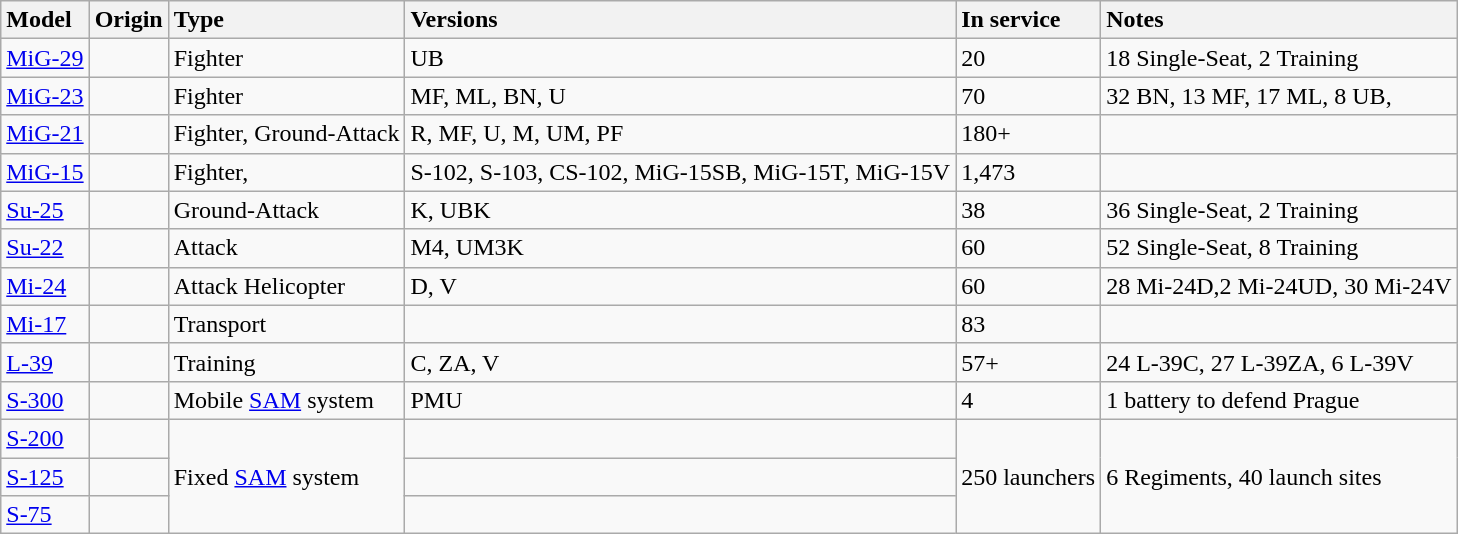<table class="wikitable">
<tr>
<th style="text-align: left;">Model</th>
<th style="text-align: left;">Origin</th>
<th style="text-align: left;">Type</th>
<th style="text-align: left;">Versions</th>
<th style="text-align: left;">In service</th>
<th style="text-align: left;">Notes</th>
</tr>
<tr>
<td><a href='#'>MiG-29</a></td>
<td></td>
<td>Fighter</td>
<td>UB</td>
<td>20</td>
<td>18 Single-Seat, 2 Training</td>
</tr>
<tr>
<td><a href='#'>MiG-23</a></td>
<td></td>
<td>Fighter</td>
<td>MF, ML, BN, U</td>
<td>70</td>
<td>32 BN, 13 MF, 17 ML, 8 UB,</td>
</tr>
<tr>
<td><a href='#'>MiG-21</a></td>
<td> <br></td>
<td>Fighter, Ground-Attack</td>
<td>R, MF, U, M, UM, PF</td>
<td>180+</td>
<td></td>
</tr>
<tr>
<td><a href='#'>MiG-15</a></td>
<td></td>
<td>Fighter,</td>
<td>S-102, S-103, CS-102, MiG-15SB, MiG-15T, MiG-15V</td>
<td>1,473</td>
<td></td>
</tr>
<tr>
<td><a href='#'>Su-25</a></td>
<td></td>
<td>Ground-Attack</td>
<td>K, UBK</td>
<td>38</td>
<td>36 Single-Seat, 2 Training</td>
</tr>
<tr>
<td><a href='#'>Su-22</a></td>
<td></td>
<td>Attack</td>
<td>M4, UM3K</td>
<td>60</td>
<td>52 Single-Seat, 8 Training</td>
</tr>
<tr>
<td><a href='#'>Mi-24</a></td>
<td></td>
<td>Attack Helicopter</td>
<td>D, V</td>
<td>60</td>
<td>28 Mi-24D,2 Mi-24UD, 30 Mi-24V</td>
</tr>
<tr>
<td><a href='#'>Mi-17</a></td>
<td></td>
<td>Transport</td>
<td></td>
<td>83</td>
<td></td>
</tr>
<tr>
<td><a href='#'>L-39</a></td>
<td></td>
<td>Training</td>
<td>C, ZA, V</td>
<td>57+</td>
<td>24 L-39C, 27 L-39ZA, 6 L-39V</td>
</tr>
<tr>
<td><a href='#'>S-300</a></td>
<td></td>
<td>Mobile <a href='#'>SAM</a> system</td>
<td>PMU</td>
<td>4</td>
<td>1 battery to defend Prague</td>
</tr>
<tr>
<td><a href='#'>S-200</a></td>
<td></td>
<td rowspan = "3">Fixed <a href='#'>SAM</a> system</td>
<td></td>
<td rowspan ="3">250 launchers</td>
<td rowspan ="3">6 Regiments, 40 launch sites</td>
</tr>
<tr>
<td><a href='#'>S-125</a></td>
<td></td>
<td></td>
</tr>
<tr>
<td><a href='#'>S-75</a></td>
<td></td>
<td></td>
</tr>
</table>
